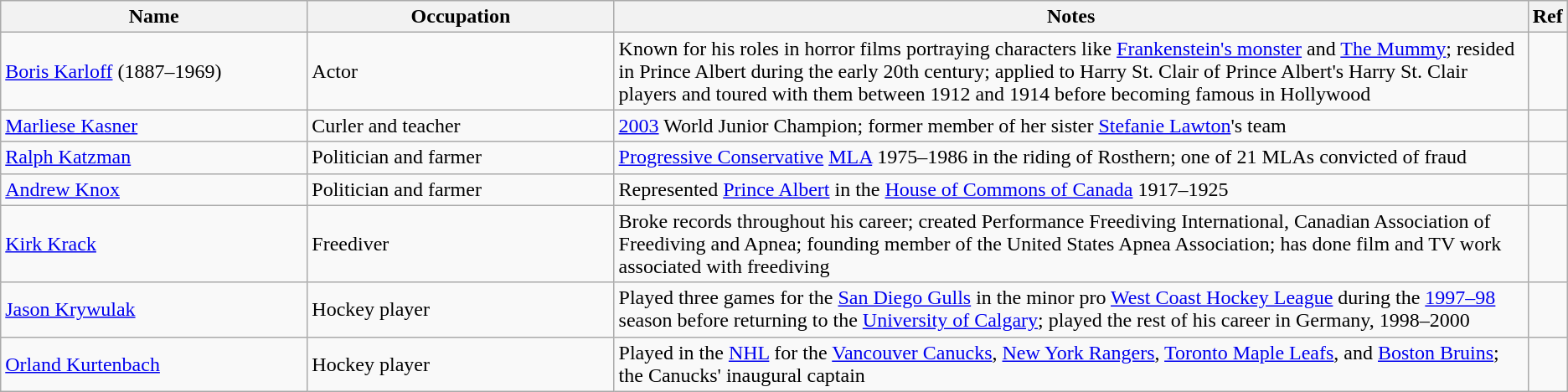<table class="wikitable sortable">
<tr align=left>
<th style="width:20%;">Name</th>
<th style="width:20%;">Occupation</th>
<th style="width:60%;">Notes</th>
<th style="width:20%;">Ref</th>
</tr>
<tr>
<td><a href='#'>Boris Karloff</a> (1887–1969)</td>
<td>Actor</td>
<td>Known for his roles in horror films portraying characters like <a href='#'>Frankenstein's monster</a> and <a href='#'>The Mummy</a>; resided in Prince Albert during the early 20th century; applied to Harry St. Clair of Prince Albert's Harry St. Clair players and toured with them between 1912 and 1914 before becoming famous in Hollywood</td>
<td></td>
</tr>
<tr>
<td><a href='#'>Marliese Kasner</a></td>
<td>Curler and teacher</td>
<td><a href='#'>2003</a> World Junior Champion; former member of her sister <a href='#'>Stefanie Lawton</a>'s team</td>
<td></td>
</tr>
<tr>
<td><a href='#'>Ralph Katzman</a></td>
<td>Politician and farmer</td>
<td><a href='#'>Progressive Conservative</a> <a href='#'>MLA</a> 1975–1986 in the riding of Rosthern; one of 21 MLAs convicted of fraud</td>
<td></td>
</tr>
<tr>
<td><a href='#'>Andrew Knox</a></td>
<td>Politician and farmer</td>
<td>Represented <a href='#'>Prince Albert</a> in the <a href='#'>House of Commons of Canada</a> 1917–1925</td>
<td></td>
</tr>
<tr>
<td><a href='#'>Kirk Krack</a></td>
<td>Freediver</td>
<td>Broke records throughout his career; created Performance Freediving International, Canadian Association of Freediving and Apnea; founding member of the United States Apnea Association; has done film and TV work associated with freediving</td>
<td></td>
</tr>
<tr>
<td><a href='#'>Jason Krywulak</a></td>
<td>Hockey player</td>
<td>Played three games for the <a href='#'>San Diego Gulls</a> in the minor pro <a href='#'>West Coast Hockey League</a> during the <a href='#'>1997–98</a> season before returning to the <a href='#'>University of Calgary</a>; played the rest of his career in Germany, 1998–2000</td>
<td></td>
</tr>
<tr>
<td><a href='#'>Orland Kurtenbach</a></td>
<td>Hockey player</td>
<td>Played in the <a href='#'>NHL</a> for the <a href='#'>Vancouver Canucks</a>, <a href='#'>New York Rangers</a>, <a href='#'>Toronto Maple Leafs</a>, and <a href='#'>Boston Bruins</a>; the Canucks' inaugural captain</td>
<td></td>
</tr>
</table>
